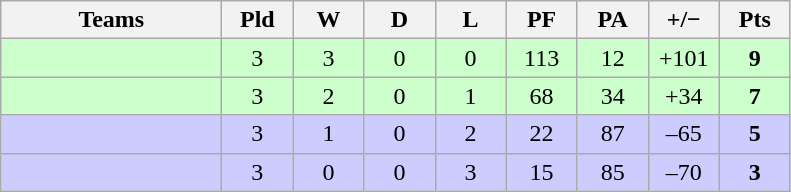<table class="wikitable" style="text-align: center;">
<tr>
<th width="140">Teams</th>
<th width="40">Pld</th>
<th width="40">W</th>
<th width="40">D</th>
<th width="40">L</th>
<th width="40">PF</th>
<th width="40">PA</th>
<th width="40">+/−</th>
<th width="40">Pts</th>
</tr>
<tr bgcolor=ccffcc>
<td align=left></td>
<td>3</td>
<td>3</td>
<td>0</td>
<td>0</td>
<td>113</td>
<td>12</td>
<td>+101</td>
<td><strong>9</strong></td>
</tr>
<tr bgcolor=ccffcc>
<td align=left></td>
<td>3</td>
<td>2</td>
<td>0</td>
<td>1</td>
<td>68</td>
<td>34</td>
<td>+34</td>
<td><strong>7</strong></td>
</tr>
<tr bgcolor=ccccff>
<td align=left></td>
<td>3</td>
<td>1</td>
<td>0</td>
<td>2</td>
<td>22</td>
<td>87</td>
<td>–65</td>
<td><strong>5</strong></td>
</tr>
<tr bgcolor=ccccff>
<td align=left></td>
<td>3</td>
<td>0</td>
<td>0</td>
<td>3</td>
<td>15</td>
<td>85</td>
<td>–70</td>
<td><strong>3</strong></td>
</tr>
</table>
